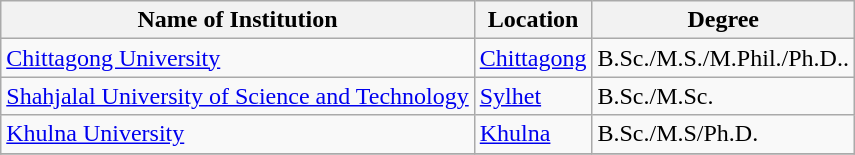<table class="wikitable">
<tr>
<th>Name of Institution</th>
<th>Location</th>
<th>Degree</th>
</tr>
<tr>
<td><a href='#'>Chittagong University</a></td>
<td><a href='#'>Chittagong</a></td>
<td>B.Sc./M.S./M.Phil./Ph.D..</td>
</tr>
<tr>
<td><a href='#'>Shahjalal University of Science and Technology</a></td>
<td><a href='#'>Sylhet</a></td>
<td>B.Sc./M.Sc.</td>
</tr>
<tr>
<td><a href='#'>Khulna University</a></td>
<td><a href='#'>Khulna</a></td>
<td>B.Sc./M.S/Ph.D.</td>
</tr>
<tr>
</tr>
</table>
